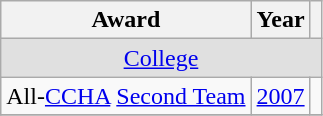<table class="wikitable">
<tr>
<th>Award</th>
<th>Year</th>
<th></th>
</tr>
<tr ALIGN="center" bgcolor="#e0e0e0">
<td colspan="3"><a href='#'>College</a></td>
</tr>
<tr>
<td>All-<a href='#'>CCHA</a> <a href='#'>Second Team</a></td>
<td><a href='#'>2007</a></td>
<td></td>
</tr>
<tr>
</tr>
</table>
